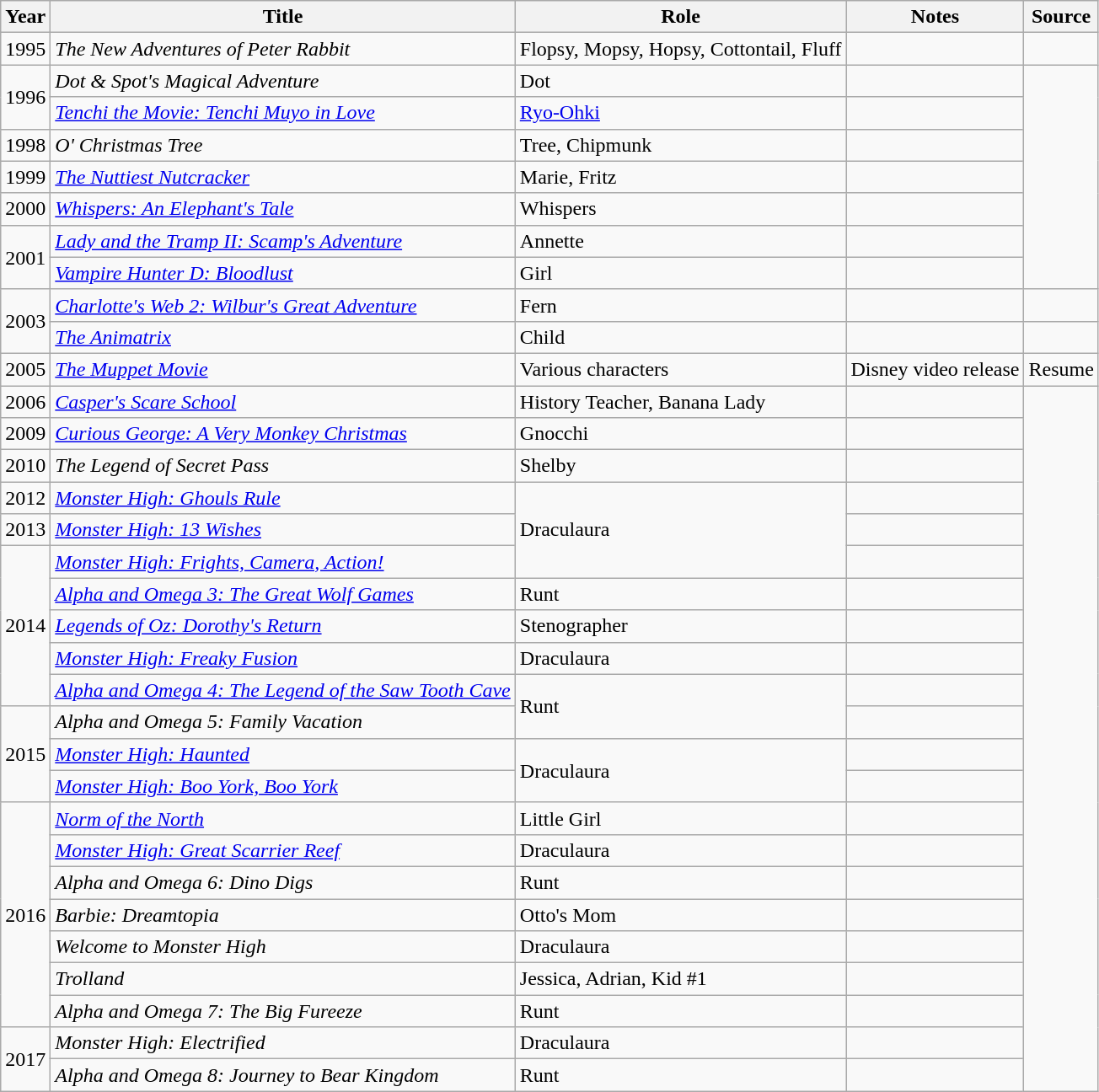<table class="wikitable sortable plainrowheaders">
<tr>
<th>Year</th>
<th>Title</th>
<th>Role</th>
<th class="unsortable">Notes</th>
<th class="unsortable">Source</th>
</tr>
<tr>
<td>1995</td>
<td><em>The New Adventures of Peter Rabbit</em></td>
<td>Flopsy, Mopsy, Hopsy, Cottontail, Fluff</td>
<td></td>
</tr>
<tr>
<td rowspan="2">1996</td>
<td><em>Dot & Spot's Magical Adventure</em></td>
<td>Dot</td>
<td></td>
<td rowspan="7"></td>
</tr>
<tr>
<td><em><a href='#'>Tenchi the Movie: Tenchi Muyo in Love</a></em></td>
<td><a href='#'>Ryo-Ohki</a></td>
<td></td>
</tr>
<tr>
<td>1998</td>
<td><em>O' Christmas Tree</em></td>
<td>Tree, Chipmunk</td>
<td></td>
</tr>
<tr>
<td>1999</td>
<td><em><a href='#'>The Nuttiest Nutcracker</a></em></td>
<td>Marie, Fritz</td>
<td></td>
</tr>
<tr>
<td>2000</td>
<td><em><a href='#'>Whispers: An Elephant's Tale</a></em></td>
<td>Whispers</td>
<td></td>
</tr>
<tr>
<td rowspan="2">2001</td>
<td><em><a href='#'>Lady and the Tramp II: Scamp's Adventure</a></em></td>
<td>Annette</td>
<td></td>
</tr>
<tr>
<td><em><a href='#'>Vampire Hunter D: Bloodlust</a></em></td>
<td>Girl</td>
<td></td>
</tr>
<tr>
<td rowspan="2">2003</td>
<td><em><a href='#'>Charlotte's Web 2: Wilbur's Great Adventure</a></em></td>
<td>Fern</td>
<td></td>
<td></td>
</tr>
<tr>
<td><em><a href='#'>The Animatrix</a></em></td>
<td>Child</td>
<td></td>
<td></td>
</tr>
<tr>
<td>2005</td>
<td><em><a href='#'>The Muppet Movie</a></em></td>
<td>Various characters</td>
<td>Disney video release</td>
<td>Resume</td>
</tr>
<tr>
<td>2006</td>
<td><em><a href='#'>Casper's Scare School</a></em></td>
<td>History Teacher, Banana Lady</td>
<td></td>
<td rowspan="22"></td>
</tr>
<tr>
<td>2009</td>
<td><em><a href='#'>Curious George: A Very Monkey Christmas</a></em></td>
<td>Gnocchi</td>
<td></td>
</tr>
<tr>
<td>2010</td>
<td><em>The Legend of Secret Pass</em></td>
<td>Shelby</td>
<td></td>
</tr>
<tr>
<td>2012</td>
<td><em><a href='#'>Monster High: Ghouls Rule</a></em></td>
<td rowspan="3">Draculaura</td>
<td></td>
</tr>
<tr>
<td>2013</td>
<td><em><a href='#'>Monster High: 13 Wishes</a></em></td>
<td></td>
</tr>
<tr>
<td rowspan="5">2014</td>
<td><em><a href='#'>Monster High: Frights, Camera, Action!</a></em></td>
<td></td>
</tr>
<tr>
<td><em><a href='#'>Alpha and Omega 3: The Great Wolf Games</a></em></td>
<td>Runt</td>
<td></td>
</tr>
<tr>
<td><em><a href='#'>Legends of Oz: Dorothy's Return</a></em></td>
<td>Stenographer</td>
<td></td>
</tr>
<tr>
<td><em><a href='#'>Monster High: Freaky Fusion</a></em></td>
<td>Draculaura</td>
<td></td>
</tr>
<tr>
<td><em><a href='#'>Alpha and Omega 4: The Legend of the Saw Tooth Cave</a></em></td>
<td rowspan="2">Runt</td>
<td></td>
</tr>
<tr>
<td rowspan="3">2015</td>
<td><em>Alpha and Omega 5: Family Vacation</em></td>
<td></td>
</tr>
<tr>
<td><em><a href='#'>Monster High: Haunted</a></em></td>
<td rowspan="2">Draculaura</td>
<td></td>
</tr>
<tr>
<td><em><a href='#'>Monster High: Boo York, Boo York</a></em></td>
<td></td>
</tr>
<tr>
<td rowspan="7">2016</td>
<td><em><a href='#'>Norm of the North</a></em></td>
<td>Little Girl</td>
<td></td>
</tr>
<tr>
<td><em><a href='#'>Monster High: Great Scarrier Reef</a></em></td>
<td>Draculaura</td>
<td></td>
</tr>
<tr>
<td><em>Alpha and Omega 6: Dino Digs</em></td>
<td>Runt</td>
<td></td>
</tr>
<tr>
<td><em>Barbie: Dreamtopia</em></td>
<td>Otto's Mom</td>
<td></td>
</tr>
<tr>
<td><em>Welcome to Monster High</em></td>
<td>Draculaura</td>
<td></td>
</tr>
<tr>
<td><em>Trolland</em></td>
<td>Jessica, Adrian, Kid #1</td>
<td></td>
</tr>
<tr>
<td><em>Alpha and Omega 7: The Big Fureeze</em></td>
<td>Runt</td>
<td></td>
</tr>
<tr>
<td rowspan="2">2017</td>
<td><em>Monster High: Electrified</em></td>
<td>Draculaura</td>
<td></td>
</tr>
<tr>
<td><em>Alpha and Omega 8: Journey to Bear Kingdom</em></td>
<td>Runt</td>
<td></td>
</tr>
</table>
